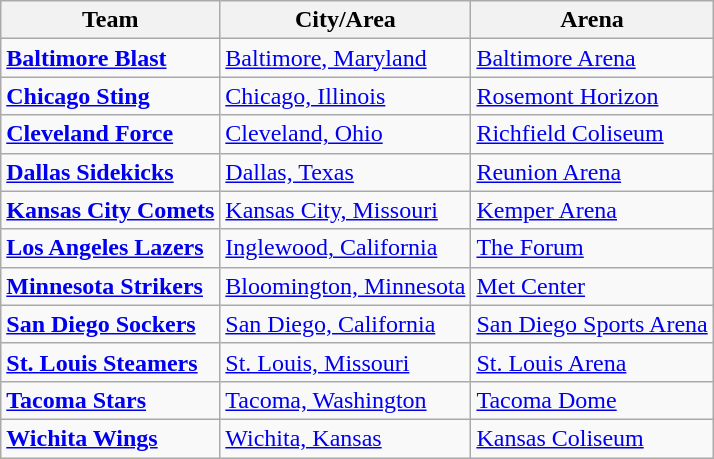<table class="wikitable">
<tr>
<th>Team</th>
<th>City/Area</th>
<th>Arena</th>
</tr>
<tr>
<td><strong><a href='#'>Baltimore Blast</a></strong></td>
<td><a href='#'>Baltimore, Maryland</a></td>
<td><a href='#'>Baltimore Arena</a></td>
</tr>
<tr>
<td><strong><a href='#'>Chicago Sting</a></strong></td>
<td><a href='#'>Chicago, Illinois</a></td>
<td><a href='#'>Rosemont Horizon</a></td>
</tr>
<tr>
<td><strong><a href='#'>Cleveland Force</a></strong></td>
<td><a href='#'>Cleveland, Ohio</a></td>
<td><a href='#'>Richfield Coliseum</a></td>
</tr>
<tr>
<td><strong><a href='#'>Dallas Sidekicks</a></strong></td>
<td><a href='#'>Dallas, Texas</a></td>
<td><a href='#'>Reunion Arena</a></td>
</tr>
<tr>
<td><strong><a href='#'>Kansas City Comets</a></strong></td>
<td><a href='#'>Kansas City, Missouri</a></td>
<td><a href='#'>Kemper Arena</a></td>
</tr>
<tr>
<td><strong><a href='#'>Los Angeles Lazers</a></strong></td>
<td><a href='#'>Inglewood, California</a></td>
<td><a href='#'>The Forum</a></td>
</tr>
<tr>
<td><strong><a href='#'>Minnesota Strikers</a></strong></td>
<td><a href='#'>Bloomington, Minnesota</a></td>
<td><a href='#'>Met Center</a></td>
</tr>
<tr>
<td><strong><a href='#'>San Diego Sockers</a></strong></td>
<td><a href='#'>San Diego, California</a></td>
<td><a href='#'>San Diego Sports Arena</a></td>
</tr>
<tr>
<td><strong><a href='#'>St. Louis Steamers</a></strong></td>
<td><a href='#'>St. Louis, Missouri</a></td>
<td><a href='#'>St. Louis Arena</a></td>
</tr>
<tr>
<td><strong><a href='#'>Tacoma Stars</a></strong></td>
<td><a href='#'>Tacoma, Washington</a></td>
<td><a href='#'>Tacoma Dome</a></td>
</tr>
<tr>
<td><strong><a href='#'>Wichita Wings</a></strong></td>
<td><a href='#'>Wichita, Kansas</a></td>
<td><a href='#'>Kansas Coliseum</a></td>
</tr>
</table>
